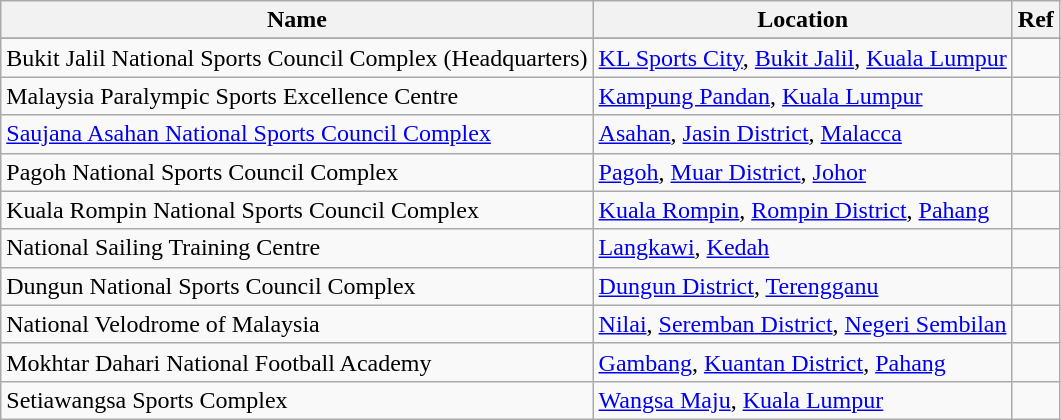<table class="wikitable">
<tr>
<th>Name</th>
<th>Location</th>
<th>Ref</th>
</tr>
<tr style="vertical-align: top; text-align: left;">
</tr>
<tr>
<td>Bukit Jalil National Sports Council Complex (Headquarters)</td>
<td><a href='#'>KL Sports City</a>, <a href='#'>Bukit Jalil</a>, <a href='#'>Kuala Lumpur</a></td>
<td></td>
</tr>
<tr>
<td>Malaysia Paralympic Sports Excellence Centre</td>
<td><a href='#'>Kampung Pandan</a>, <a href='#'>Kuala Lumpur</a></td>
<td></td>
</tr>
<tr>
<td><a href='#'>Saujana Asahan National Sports Council Complex</a></td>
<td><a href='#'>Asahan</a>, <a href='#'>Jasin District</a>, <a href='#'>Malacca</a></td>
<td></td>
</tr>
<tr>
<td>Pagoh National Sports Council Complex</td>
<td><a href='#'>Pagoh</a>, <a href='#'>Muar District</a>, <a href='#'>Johor</a></td>
<td></td>
</tr>
<tr>
<td>Kuala Rompin National Sports Council Complex</td>
<td><a href='#'>Kuala Rompin</a>, <a href='#'>Rompin District</a>, <a href='#'>Pahang</a></td>
<td></td>
</tr>
<tr>
<td>National Sailing Training Centre</td>
<td><a href='#'>Langkawi</a>, <a href='#'>Kedah</a></td>
<td></td>
</tr>
<tr>
<td>Dungun National Sports Council Complex</td>
<td><a href='#'>Dungun District</a>, <a href='#'>Terengganu</a></td>
<td></td>
</tr>
<tr>
<td>National Velodrome of Malaysia</td>
<td><a href='#'>Nilai</a>, <a href='#'>Seremban District</a>, <a href='#'>Negeri Sembilan</a></td>
<td></td>
</tr>
<tr>
<td>Mokhtar Dahari National Football Academy</td>
<td><a href='#'>Gambang</a>, <a href='#'>Kuantan District</a>, <a href='#'>Pahang</a></td>
<td></td>
</tr>
<tr>
<td>Setiawangsa Sports Complex</td>
<td><a href='#'>Wangsa Maju</a>, <a href='#'>Kuala Lumpur</a></td>
<td></td>
</tr>
</table>
